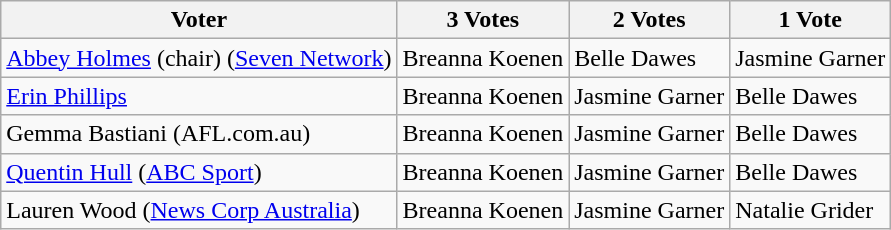<table class="wikitable">
<tr>
<th>Voter</th>
<th>3 Votes</th>
<th>2 Votes</th>
<th>1 Vote</th>
</tr>
<tr>
<td><a href='#'>Abbey Holmes</a> (chair) (<a href='#'>Seven Network</a>)</td>
<td>Breanna Koenen</td>
<td>Belle Dawes</td>
<td>Jasmine Garner</td>
</tr>
<tr>
<td><a href='#'>Erin Phillips</a></td>
<td>Breanna Koenen</td>
<td>Jasmine Garner</td>
<td>Belle Dawes</td>
</tr>
<tr>
<td>Gemma Bastiani (AFL.com.au)</td>
<td>Breanna Koenen</td>
<td>Jasmine Garner</td>
<td>Belle Dawes</td>
</tr>
<tr>
<td><a href='#'>Quentin Hull</a> (<a href='#'>ABC Sport</a>)</td>
<td>Breanna Koenen</td>
<td>Jasmine Garner</td>
<td>Belle Dawes</td>
</tr>
<tr>
<td>Lauren Wood (<a href='#'>News Corp Australia</a>)</td>
<td>Breanna Koenen</td>
<td>Jasmine Garner</td>
<td>Natalie Grider</td>
</tr>
</table>
